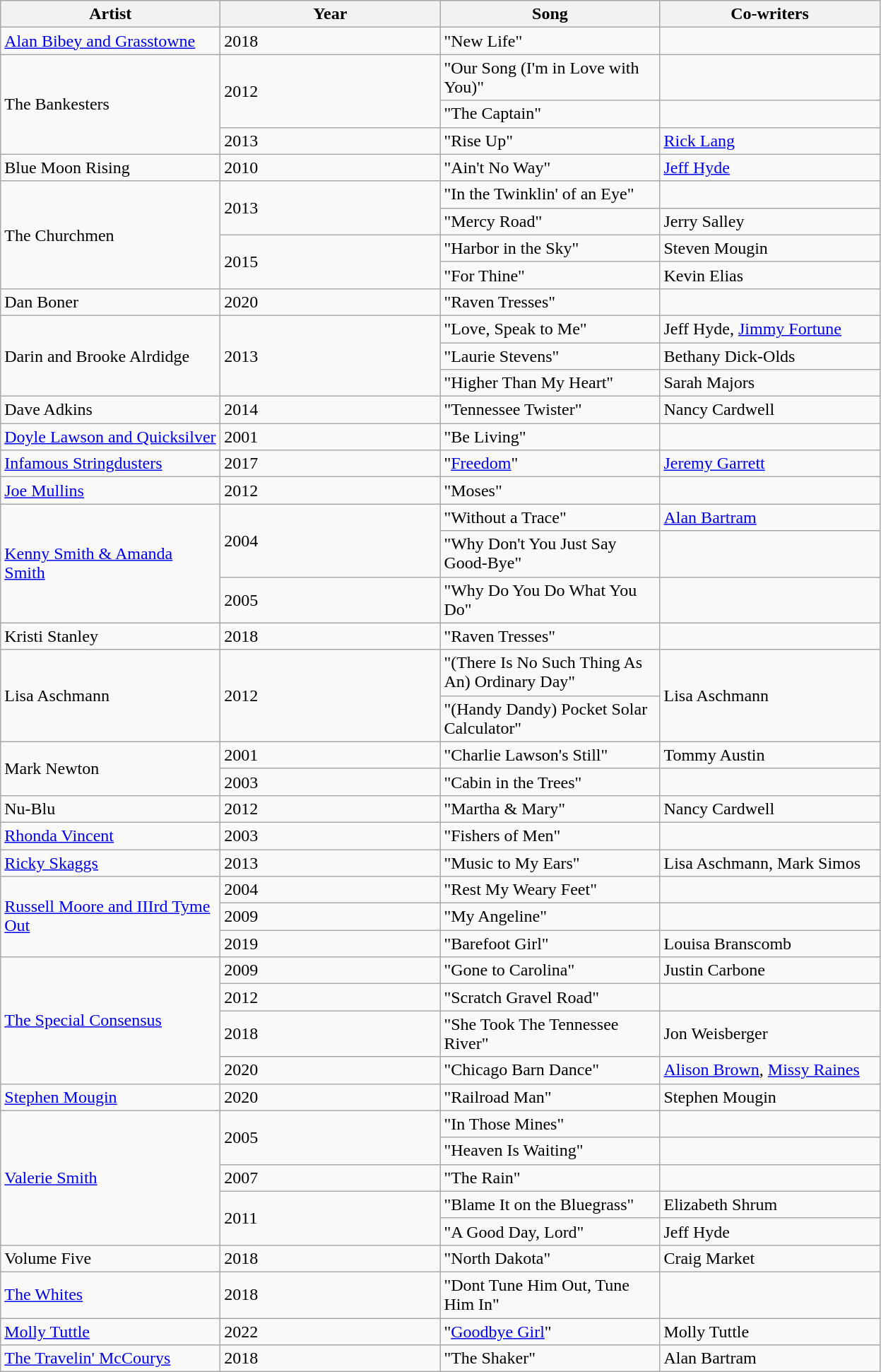<table class="wikitable sortable">
<tr>
<th style="width:200px;">Artist</th>
<th style="width:200px;">Year</th>
<th style="width:200px;">Song</th>
<th style="width:200px;">Co-writers</th>
</tr>
<tr>
<td><a href='#'>Alan Bibey and Grasstowne</a></td>
<td>2018</td>
<td>"New Life"</td>
<td></td>
</tr>
<tr>
<td rowspan=3>The Bankesters</td>
<td rowspan=2>2012</td>
<td>"Our Song (I'm in Love with You)"</td>
<td></td>
</tr>
<tr>
<td>"The Captain"</td>
<td></td>
</tr>
<tr>
<td>2013</td>
<td>"Rise Up"</td>
<td><a href='#'>Rick Lang</a></td>
</tr>
<tr>
<td>Blue Moon Rising</td>
<td>2010</td>
<td>"Ain't No Way"</td>
<td><a href='#'>Jeff Hyde</a></td>
</tr>
<tr>
<td rowspan=4>The Churchmen</td>
<td rowspan=2>2013</td>
<td>"In the Twinklin' of an Eye"</td>
<td></td>
</tr>
<tr>
<td>"Mercy Road"</td>
<td>Jerry Salley</td>
</tr>
<tr>
<td rowspan=2>2015</td>
<td>"Harbor in the Sky"</td>
<td>Steven Mougin</td>
</tr>
<tr>
<td>"For Thine"</td>
<td>Kevin Elias</td>
</tr>
<tr>
<td>Dan Boner</td>
<td>2020</td>
<td>"Raven Tresses"</td>
<td></td>
</tr>
<tr>
<td rowspan=3>Darin and Brooke Alrdidge</td>
<td rowspan=3>2013</td>
<td>"Love, Speak to Me"</td>
<td>Jeff Hyde, <a href='#'>Jimmy Fortune</a></td>
</tr>
<tr>
<td>"Laurie Stevens"</td>
<td>Bethany Dick-Olds</td>
</tr>
<tr>
<td>"Higher Than My Heart"</td>
<td>Sarah Majors</td>
</tr>
<tr>
<td>Dave Adkins</td>
<td>2014</td>
<td>"Tennessee Twister"</td>
<td>Nancy Cardwell</td>
</tr>
<tr>
<td><a href='#'>Doyle Lawson and Quicksilver</a></td>
<td>2001</td>
<td>"Be Living"</td>
<td></td>
</tr>
<tr>
<td><a href='#'>Infamous Stringdusters</a></td>
<td>2017</td>
<td>"<a href='#'>Freedom</a>"</td>
<td><a href='#'>Jeremy Garrett</a></td>
</tr>
<tr>
<td><a href='#'>Joe Mullins</a></td>
<td>2012</td>
<td>"Moses"</td>
<td></td>
</tr>
<tr>
<td rowspan=3><a href='#'>Kenny Smith & Amanda Smith</a></td>
<td rowspan=2>2004</td>
<td>"Without a Trace"</td>
<td><a href='#'>Alan Bartram</a></td>
</tr>
<tr>
<td>"Why Don't You Just Say Good-Bye"</td>
<td></td>
</tr>
<tr>
<td>2005</td>
<td>"Why Do You Do What You Do"</td>
<td></td>
</tr>
<tr>
<td>Kristi Stanley</td>
<td>2018</td>
<td>"Raven Tresses"</td>
<td></td>
</tr>
<tr>
<td rowspan=2>Lisa Aschmann</td>
<td rowspan=2>2012</td>
<td>"(There Is No Such Thing As An) Ordinary Day"</td>
<td rowspan=2>Lisa Aschmann</td>
</tr>
<tr>
<td>"(Handy Dandy) Pocket Solar Calculator"</td>
</tr>
<tr>
<td rowspan=2>Mark Newton</td>
<td>2001</td>
<td>"Charlie Lawson's Still"</td>
<td>Tommy Austin</td>
</tr>
<tr>
<td>2003</td>
<td>"Cabin in the Trees"</td>
<td></td>
</tr>
<tr>
<td>Nu-Blu</td>
<td>2012</td>
<td>"Martha & Mary"</td>
<td>Nancy Cardwell</td>
</tr>
<tr>
<td><a href='#'>Rhonda Vincent</a></td>
<td>2003</td>
<td>"Fishers of Men"</td>
<td></td>
</tr>
<tr>
<td><a href='#'>Ricky Skaggs</a></td>
<td>2013</td>
<td>"Music to My Ears"</td>
<td>Lisa Aschmann, Mark Simos</td>
</tr>
<tr>
<td rowspan=3><a href='#'>Russell Moore and IIIrd Tyme Out</a></td>
<td>2004</td>
<td>"Rest My Weary Feet"</td>
<td></td>
</tr>
<tr>
<td>2009</td>
<td>"My Angeline"</td>
<td></td>
</tr>
<tr>
<td>2019</td>
<td>"Barefoot Girl"</td>
<td>Louisa Branscomb</td>
</tr>
<tr>
<td rowspan=4><a href='#'>The Special Consensus</a></td>
<td>2009</td>
<td>"Gone to Carolina"</td>
<td>Justin Carbone</td>
</tr>
<tr>
<td>2012</td>
<td>"Scratch Gravel Road"</td>
<td></td>
</tr>
<tr>
<td>2018</td>
<td>"She Took The Tennessee River"</td>
<td>Jon Weisberger</td>
</tr>
<tr>
<td>2020</td>
<td>"Chicago Barn Dance"</td>
<td><a href='#'>Alison Brown</a>, <a href='#'>Missy Raines</a></td>
</tr>
<tr>
<td><a href='#'>Stephen Mougin</a></td>
<td>2020</td>
<td>"Railroad Man"</td>
<td>Stephen Mougin</td>
</tr>
<tr>
<td rowspan="5"><a href='#'>Valerie Smith</a></td>
<td rowspan="2">2005</td>
<td>"In Those Mines"</td>
<td></td>
</tr>
<tr>
<td>"Heaven Is Waiting"</td>
<td></td>
</tr>
<tr>
<td>2007</td>
<td>"The Rain"</td>
<td></td>
</tr>
<tr>
<td rowspan=2>2011</td>
<td>"Blame It on the Bluegrass"</td>
<td>Elizabeth Shrum</td>
</tr>
<tr>
<td>"A Good Day, Lord"</td>
<td>Jeff Hyde</td>
</tr>
<tr>
<td>Volume Five</td>
<td>2018</td>
<td>"North Dakota"</td>
<td>Craig Market</td>
</tr>
<tr>
<td><a href='#'>The Whites</a></td>
<td>2018</td>
<td>"Dont Tune Him Out, Tune Him In"</td>
<td></td>
</tr>
<tr>
<td><a href='#'>Molly Tuttle</a></td>
<td>2022</td>
<td>"<a href='#'>Goodbye Girl</a>"</td>
<td>Molly Tuttle</td>
</tr>
<tr>
<td><a href='#'>The Travelin' McCourys</a></td>
<td>2018</td>
<td>"The Shaker"</td>
<td>Alan Bartram</td>
</tr>
</table>
